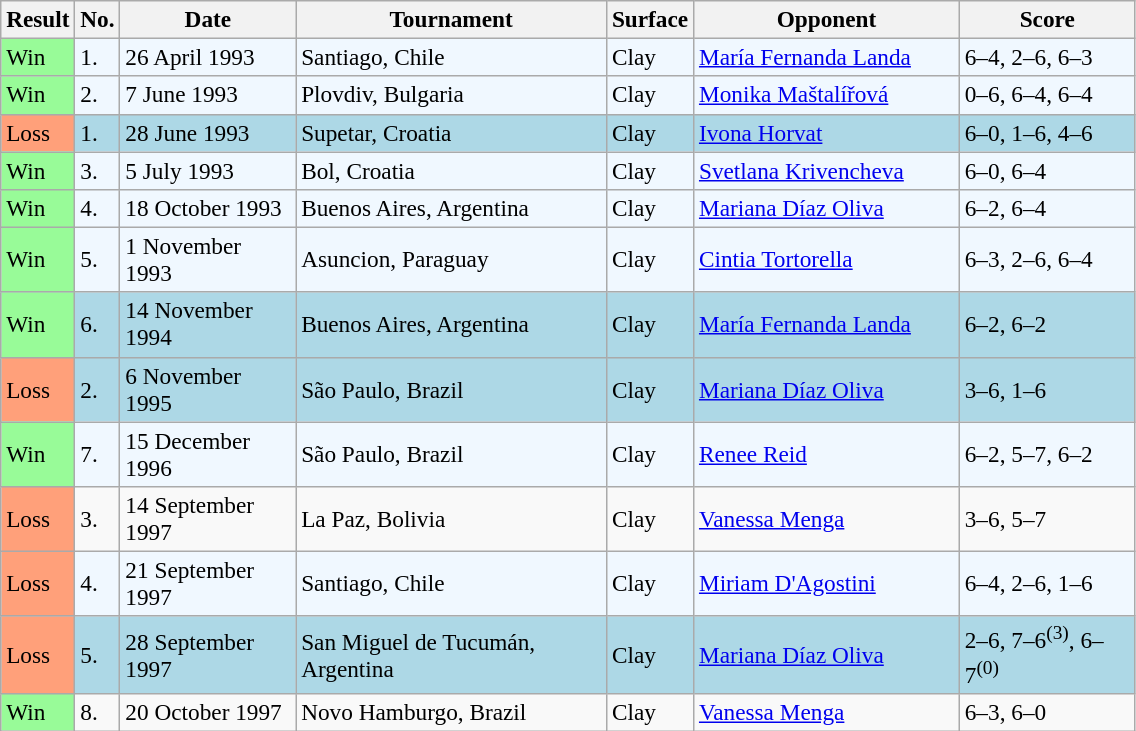<table class="sortable wikitable" style="font-size:97%;">
<tr>
<th>Result</th>
<th style="width:20px">No.</th>
<th style="width:110px">Date</th>
<th style="width:200px">Tournament</th>
<th style="width:50px">Surface</th>
<th style="width:170px">Opponent</th>
<th style="width:110px" class="unsortable">Score</th>
</tr>
<tr style="background:#f0f8ff;">
<td style="background:#98fb98;">Win</td>
<td>1.</td>
<td>26 April 1993</td>
<td>Santiago, Chile</td>
<td>Clay</td>
<td> <a href='#'>María Fernanda Landa</a></td>
<td>6–4, 2–6, 6–3</td>
</tr>
<tr bgcolor="#f0f8ff">
<td style="background:#98fb98;">Win</td>
<td>2.</td>
<td>7 June 1993</td>
<td>Plovdiv, Bulgaria</td>
<td>Clay</td>
<td> <a href='#'>Monika Maštalířová</a></td>
<td>0–6, 6–4, 6–4</td>
</tr>
<tr style="background:lightblue;">
<td style="background:#ffa07a;">Loss</td>
<td>1.</td>
<td>28 June 1993</td>
<td>Supetar, Croatia</td>
<td>Clay</td>
<td> <a href='#'>Ivona Horvat</a></td>
<td>6–0, 1–6, 4–6</td>
</tr>
<tr bgcolor="#f0f8ff">
<td style="background:#98fb98;">Win</td>
<td>3.</td>
<td>5 July 1993</td>
<td>Bol, Croatia</td>
<td>Clay</td>
<td> <a href='#'>Svetlana Krivencheva</a></td>
<td>6–0, 6–4</td>
</tr>
<tr bgcolor="#f0f8ff">
<td style="background:#98fb98;">Win</td>
<td>4.</td>
<td>18 October 1993</td>
<td>Buenos Aires, Argentina</td>
<td>Clay</td>
<td> <a href='#'>Mariana Díaz Oliva</a></td>
<td>6–2, 6–4</td>
</tr>
<tr style="background:#f0f8ff;">
<td style="background:#98fb98;">Win</td>
<td>5.</td>
<td>1 November 1993</td>
<td>Asuncion, Paraguay</td>
<td>Clay</td>
<td> <a href='#'>Cintia Tortorella</a></td>
<td>6–3, 2–6, 6–4</td>
</tr>
<tr bgcolor="lightblue">
<td style="background:#98fb98;">Win</td>
<td>6.</td>
<td>14 November 1994</td>
<td>Buenos Aires, Argentina</td>
<td>Clay</td>
<td> <a href='#'>María Fernanda Landa</a></td>
<td>6–2, 6–2</td>
</tr>
<tr style="background:lightblue;">
<td style="background:#ffa07a;">Loss</td>
<td>2.</td>
<td>6 November 1995</td>
<td>São Paulo, Brazil</td>
<td>Clay</td>
<td> <a href='#'>Mariana Díaz Oliva</a></td>
<td>3–6, 1–6</td>
</tr>
<tr style="background:#f0f8ff;">
<td style="background:#98fb98;">Win</td>
<td>7.</td>
<td>15 December 1996</td>
<td>São Paulo, Brazil</td>
<td>Clay</td>
<td> <a href='#'>Renee Reid</a></td>
<td>6–2, 5–7, 6–2</td>
</tr>
<tr>
<td style="background:#ffa07a;">Loss</td>
<td>3.</td>
<td>14 September 1997</td>
<td>La Paz, Bolivia</td>
<td>Clay</td>
<td> <a href='#'>Vanessa Menga</a></td>
<td>3–6, 5–7</td>
</tr>
<tr style="background:#f0f8ff;">
<td style="background:#ffa07a;">Loss</td>
<td>4.</td>
<td>21 September 1997</td>
<td>Santiago, Chile</td>
<td>Clay</td>
<td> <a href='#'>Miriam D'Agostini</a></td>
<td>6–4, 2–6, 1–6</td>
</tr>
<tr style="background:lightblue;">
<td style="background:#ffa07a;">Loss</td>
<td>5.</td>
<td>28 September 1997</td>
<td>San Miguel de Tucumán, Argentina</td>
<td>Clay</td>
<td> <a href='#'>Mariana Díaz Oliva</a></td>
<td>2–6, 7–6<sup>(3)</sup>, 6–7<sup>(0)</sup></td>
</tr>
<tr>
<td style="background:#98fb98;">Win</td>
<td>8.</td>
<td>20 October 1997</td>
<td>Novo Hamburgo, Brazil</td>
<td>Clay</td>
<td> <a href='#'>Vanessa Menga</a></td>
<td>6–3, 6–0</td>
</tr>
</table>
